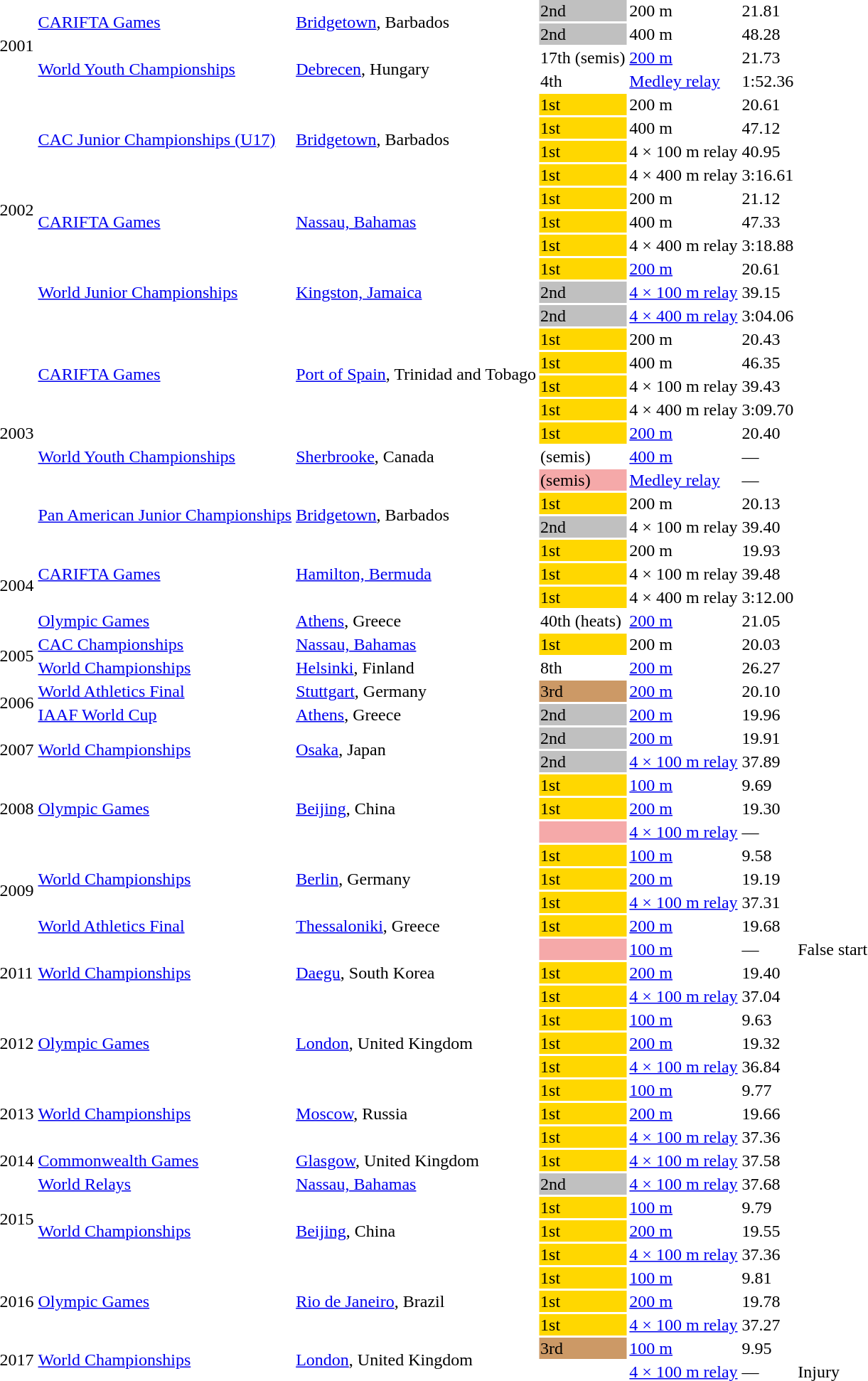<table>
<tr>
<td rowspan=4>2001</td>
<td rowspan=2><a href='#'>CARIFTA Games</a></td>
<td rowspan=2><a href='#'>Bridgetown</a>, Barbados</td>
<td bgcolor=silver>2nd</td>
<td>200 m</td>
<td>21.81</td>
</tr>
<tr>
<td bgcolor=silver>2nd</td>
<td>400 m</td>
<td>48.28</td>
</tr>
<tr>
<td rowspan=2><a href='#'>World Youth Championships</a></td>
<td rowspan=2><a href='#'>Debrecen</a>, Hungary</td>
<td>17th (semis)</td>
<td><a href='#'>200 m</a></td>
<td data-sort-value="021.73">21.73</td>
</tr>
<tr>
<td>4th</td>
<td data-sort-value="800 relay medley"><a href='#'>Medley relay</a></td>
<td data-sort-value=112.36>1:52.36</td>
</tr>
<tr>
<td rowspan=10>2002</td>
<td rowspan=4><a href='#'>CAC Junior Championships (U17)</a></td>
<td rowspan=4><a href='#'>Bridgetown</a>, Barbados</td>
<td bgcolor=gold>1st</td>
<td>200 m</td>
<td>20.61</td>
<td></td>
</tr>
<tr>
<td bgcolor=gold>1st</td>
<td>400 m</td>
<td>47.12</td>
<td></td>
</tr>
<tr>
<td bgcolor=gold>1st</td>
<td data-sort-value="400 relay">4 × 100 m relay</td>
<td>40.95</td>
<td></td>
</tr>
<tr>
<td bgcolor=gold>1st</td>
<td data-sort-value="1600 relay">4 × 400 m relay</td>
<td data-sort-value=196.61>3:16.61</td>
<td></td>
</tr>
<tr>
<td rowspan=3><a href='#'>CARIFTA Games</a></td>
<td rowspan=3><a href='#'>Nassau, Bahamas</a></td>
<td bgcolor=gold>1st</td>
<td>200 m</td>
<td>21.12</td>
<td></td>
</tr>
<tr>
<td bgcolor=gold>1st</td>
<td>400 m</td>
<td>47.33</td>
<td></td>
</tr>
<tr>
<td bgcolor=gold>1st</td>
<td data-sort-value="1600 relay">4 × 400 m relay</td>
<td data-sort-value=198.88>3:18.88</td>
<td></td>
</tr>
<tr>
<td rowspan=3><a href='#'>World Junior Championships</a></td>
<td rowspan=3><a href='#'>Kingston, Jamaica</a></td>
<td style="background:gold;">1st</td>
<td><a href='#'>200 m</a></td>
<td data-sort-value="020.61">20.61</td>
</tr>
<tr>
<td style="background:silver;">2nd</td>
<td data-sort-value="400 relay"><a href='#'>4 × 100 m relay</a></td>
<td data-sort-value="039.15">39.15</td>
<td></td>
</tr>
<tr>
<td style="background:silver;">2nd</td>
<td data-sort-value="1600 relay"><a href='#'>4 × 400 m relay</a></td>
<td data-sort-value="184.06">3:04.06</td>
<td></td>
</tr>
<tr>
<td rowspan=9>2003</td>
<td rowspan=4><a href='#'>CARIFTA Games</a></td>
<td rowspan=4><a href='#'>Port of Spain</a>, Trinidad and Tobago</td>
<td bgcolor=gold>1st</td>
<td>200 m</td>
<td>20.43</td>
<td></td>
</tr>
<tr>
<td bgcolor=gold>1st</td>
<td>400 m</td>
<td>46.35</td>
<td></td>
</tr>
<tr>
<td bgcolor=gold>1st</td>
<td data-sort-value="400 relay">4 × 100 m relay</td>
<td>39.43</td>
<td></td>
</tr>
<tr>
<td bgcolor=gold>1st</td>
<td data-sort-value="1600 relay">4 × 400 m relay</td>
<td data-sort-value=189.70>3:09.70</td>
</tr>
<tr>
<td rowspan=3><a href='#'>World Youth Championships</a></td>
<td rowspan=3><a href='#'>Sherbrooke</a>, Canada</td>
<td style="background:gold;">1st</td>
<td><a href='#'>200 m</a></td>
<td data-sort-value="020.40">20.40</td>
</tr>
<tr>
<td data-sort-value="24th DNS"> (semis)</td>
<td><a href='#'>400 m</a></td>
<td data-sort-value=999.99>—</td>
</tr>
<tr>
<td style="background:#F5A9A9;"> (semis)</td>
<td data-sort-value="800 relay medley"><a href='#'>Medley relay</a></td>
<td data-sort-value=999.99>—</td>
</tr>
<tr>
<td rowspan=2><a href='#'>Pan American Junior Championships</a></td>
<td rowspan=2><a href='#'>Bridgetown</a>, Barbados</td>
<td style="background:gold;">1st</td>
<td>200 m</td>
<td data-sort-value="020.13">20.13</td>
<td></td>
</tr>
<tr>
<td style="background:silver;">2nd</td>
<td data-sort-value="400 relay">4 × 100 m relay</td>
<td data-sort-value="039.40">39.40</td>
</tr>
<tr>
<td rowspan=4>2004</td>
<td rowspan=3><a href='#'>CARIFTA Games</a></td>
<td rowspan=3><a href='#'>Hamilton, Bermuda</a></td>
<td style="background:gold;">1st</td>
<td>200 m</td>
<td data-sort-value="019.93">19.93</td>
<td></td>
</tr>
<tr>
<td bgcolor=gold>1st</td>
<td data-sort-value="400 relay">4 × 100 m relay</td>
<td>39.48</td>
</tr>
<tr>
<td bgcolor=gold>1st</td>
<td data-sort-value="1600 relay">4 × 400 m relay</td>
<td data-sort-value=192.00>3:12.00</td>
</tr>
<tr>
<td><a href='#'>Olympic Games</a></td>
<td><a href='#'>Athens</a>, Greece</td>
<td>40th (heats)</td>
<td><a href='#'>200 m</a></td>
<td data-sort-value="021.05">21.05</td>
</tr>
<tr>
<td rowspan=2>2005</td>
<td><a href='#'>CAC Championships</a></td>
<td><a href='#'>Nassau, Bahamas</a></td>
<td style="background:gold;">1st</td>
<td>200 m</td>
<td data-sort-value="020.03">20.03</td>
</tr>
<tr>
<td><a href='#'>World Championships</a></td>
<td><a href='#'>Helsinki</a>, Finland</td>
<td>8th</td>
<td><a href='#'>200 m</a></td>
<td data-sort-value="026.27">26.27</td>
</tr>
<tr>
<td rowspan="2">2006</td>
<td><a href='#'>World Athletics Final</a></td>
<td><a href='#'>Stuttgart</a>, Germany</td>
<td style="background:#c96;">3rd</td>
<td><a href='#'>200 m</a></td>
<td data-sort-value="020.10">20.10</td>
</tr>
<tr>
<td><a href='#'>IAAF World Cup</a></td>
<td><a href='#'>Athens</a>, Greece</td>
<td style="background:silver;">2nd</td>
<td><a href='#'>200 m</a></td>
<td data-sort-value="019.96">19.96</td>
</tr>
<tr>
<td rowspan=2>2007</td>
<td rowspan=2><a href='#'>World Championships</a></td>
<td rowspan=2><a href='#'>Osaka</a>, Japan</td>
<td style="background:silver;">2nd</td>
<td><a href='#'>200 m</a></td>
<td data-sort-value="019.91">19.91</td>
</tr>
<tr>
<td style="background:silver;">2nd</td>
<td data-sort-value="400 relay"><a href='#'>4 × 100 m relay</a></td>
<td data-sort-value="037.89">37.89</td>
</tr>
<tr>
<td rowspan=3>2008</td>
<td rowspan=3><a href='#'>Olympic Games</a></td>
<td rowspan=3><a href='#'>Beijing</a>, China</td>
<td style="background:gold;">1st</td>
<td><a href='#'>100 m</a></td>
<td data-sort-value="009.69">9.69</td>
<td> </td>
</tr>
<tr>
<td style="background:gold;">1st</td>
<td><a href='#'>200 m</a></td>
<td data-sort-value="019.30">19.30</td>
<td> </td>
</tr>
<tr>
<td style="background:#F5A9A9;"></td>
<td data-sort-value="400 relay"><a href='#'>4 × 100 m relay</a></td>
<td data-sort-value="999.99">—</td>
<td></td>
</tr>
<tr>
<td rowspan=4>2009</td>
<td rowspan=3><a href='#'>World Championships</a></td>
<td rowspan=3><a href='#'>Berlin</a>, Germany</td>
<td style="background:gold;">1st</td>
<td><a href='#'>100 m</a></td>
<td data-sort-value="009.58">9.58</td>
<td> </td>
</tr>
<tr>
<td style="background:gold;">1st</td>
<td><a href='#'>200 m</a></td>
<td data-sort-value="019.19">19.19</td>
<td> </td>
</tr>
<tr>
<td style="background:gold;">1st</td>
<td data-sort-value="400 relay"><a href='#'>4 × 100 m relay</a></td>
<td data-sort-value="037.31">37.31</td>
<td></td>
</tr>
<tr>
<td><a href='#'>World Athletics Final</a></td>
<td><a href='#'>Thessaloniki</a>, Greece</td>
<td style="background:gold;">1st</td>
<td><a href='#'>200 m</a></td>
<td data-sort-value="019.68">19.68</td>
<td></td>
</tr>
<tr>
<td rowspan=3>2011</td>
<td rowspan=3><a href='#'>World Championships</a></td>
<td rowspan=3><a href='#'>Daegu</a>, South Korea</td>
<td data-sort-value="8th DQ" style="background:#F5A9A9;"></td>
<td><a href='#'>100 m</a></td>
<td data-sort-value="999.99">—</td>
<td>False start</td>
</tr>
<tr>
<td style="background:gold;">1st</td>
<td><a href='#'>200 m</a></td>
<td data-sort-value="019.40">19.40</td>
<td></td>
</tr>
<tr>
<td style="background:gold;">1st</td>
<td data-sort-value="400 relay"><a href='#'>4 × 100 m relay</a></td>
<td data-sort-value="037.04">37.04</td>
<td> </td>
</tr>
<tr>
<td rowspan=3>2012</td>
<td rowspan=3><a href='#'>Olympic Games</a></td>
<td rowspan=3><a href='#'>London</a>, United Kingdom</td>
<td style="background:gold;">1st</td>
<td><a href='#'>100 m</a></td>
<td data-sort-value="009.63">9.63</td>
<td></td>
</tr>
<tr>
<td style="background:gold;">1st</td>
<td><a href='#'>200 m</a></td>
<td data-sort-value="019.32">19.32</td>
<td></td>
</tr>
<tr>
<td style="background:gold;">1st</td>
<td data-sort-value="400 relay"><a href='#'>4 × 100 m relay</a></td>
<td data-sort-value="036.84">36.84</td>
<td></td>
</tr>
<tr>
<td rowspan=3>2013</td>
<td rowspan=3><a href='#'>World Championships</a></td>
<td rowspan=3><a href='#'>Moscow</a>, Russia</td>
<td style="background:gold;">1st</td>
<td><a href='#'>100 m</a></td>
<td data-sort-value="009.77">9.77</td>
<td></td>
</tr>
<tr>
<td style="background:gold;">1st</td>
<td><a href='#'>200 m</a></td>
<td data-sort-value="019.66">19.66</td>
<td></td>
</tr>
<tr>
<td style="background:gold;">1st</td>
<td data-sort-value="400 relay"><a href='#'>4 × 100 m relay</a></td>
<td data-sort-value="037.36">37.36</td>
</tr>
<tr>
<td>2014</td>
<td><a href='#'>Commonwealth Games</a></td>
<td><a href='#'>Glasgow</a>, United Kingdom</td>
<td style="background:gold;">1st</td>
<td data-sort-value="400 relay"><a href='#'>4 × 100 m relay</a></td>
<td data-sort-value="037.58">37.58</td>
<td></td>
</tr>
<tr>
<td rowspan=4>2015</td>
<td><a href='#'>World Relays</a></td>
<td><a href='#'>Nassau, Bahamas</a></td>
<td style="background:silver;">2nd</td>
<td data-sort-value="400 relay"><a href='#'>4 × 100 m relay</a></td>
<td data-sort-value="037.68">37.68</td>
</tr>
<tr>
<td rowspan="3"><a href='#'>World Championships</a></td>
<td rowspan="3"><a href='#'>Beijing</a>, China</td>
<td style="background:gold;">1st</td>
<td><a href='#'>100 m</a></td>
<td>9.79</td>
</tr>
<tr>
<td style="background:gold;">1st</td>
<td><a href='#'>200 m</a></td>
<td>19.55</td>
<td></td>
</tr>
<tr>
<td style="background:gold;">1st</td>
<td data-sort-value="400 relay"><a href='#'>4 × 100 m relay</a></td>
<td>37.36</td>
<td></td>
</tr>
<tr>
<td rowspan="3">2016</td>
<td rowspan="3"><a href='#'>Olympic Games</a></td>
<td rowspan="3"><a href='#'>Rio de Janeiro</a>, Brazil</td>
<td style="background:gold;">1st</td>
<td><a href='#'>100 m</a></td>
<td data-sort-value="009.83">9.81</td>
</tr>
<tr>
<td style="background:gold;">1st</td>
<td><a href='#'>200 m</a></td>
<td data-sort-value="019.78">19.78</td>
</tr>
<tr>
<td style="background:gold;">1st</td>
<td data-sort-value="400 relay"><a href='#'>4 × 100 m relay</a></td>
<td data-sort-value="037.27">37.27</td>
</tr>
<tr>
<td rowspan="2">2017</td>
<td rowspan="2"><a href='#'>World Championships</a></td>
<td rowspan="2"><a href='#'>London</a>, United Kingdom</td>
<td style="background:#c96;">3rd</td>
<td><a href='#'>100 m</a></td>
<td data-sort-value="009.95">9.95</td>
</tr>
<tr>
<td data-sort-value="8th DNF"></td>
<td data-sort-value="400 relay"><a href='#'>4 × 100 m relay</a></td>
<td data-sort-value="999.99">—</td>
<td>Injury</td>
</tr>
</table>
